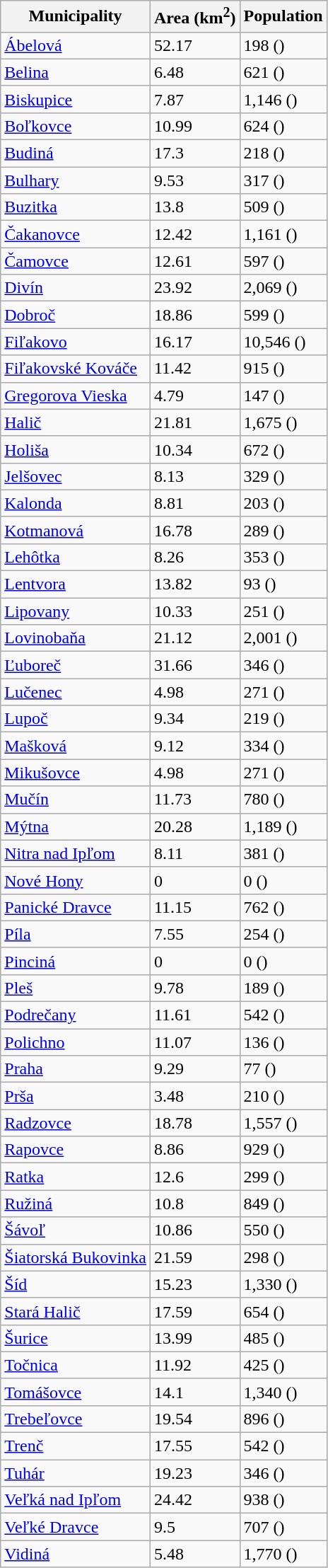<table class="wikitable sortable">
<tr>
<th>Municipality</th>
<th>Area (km<sup>2</sup>)</th>
<th>Population</th>
</tr>
<tr>
<td><a href='#'>Ábelová</a></td>
<td>52.17</td>
<td>198 ()</td>
</tr>
<tr>
<td><a href='#'>Belina</a></td>
<td>6.48</td>
<td>621 ()</td>
</tr>
<tr>
<td><a href='#'>Biskupice</a></td>
<td>7.87</td>
<td>1,146 ()</td>
</tr>
<tr>
<td><a href='#'>Boľkovce</a></td>
<td>10.99</td>
<td>624 ()</td>
</tr>
<tr>
<td><a href='#'>Budiná</a></td>
<td>17.3</td>
<td>218 ()</td>
</tr>
<tr>
<td><a href='#'>Bulhary</a></td>
<td>9.53</td>
<td>317 ()</td>
</tr>
<tr>
<td><a href='#'>Buzitka</a></td>
<td>13.8</td>
<td>509 ()</td>
</tr>
<tr>
<td><a href='#'>Čakanovce</a></td>
<td>12.42</td>
<td>1,161 ()</td>
</tr>
<tr>
<td><a href='#'>Čamovce</a></td>
<td>12.61</td>
<td>597 ()</td>
</tr>
<tr>
<td><a href='#'>Divín</a></td>
<td>23.92</td>
<td>2,069 ()</td>
</tr>
<tr>
<td><a href='#'>Dobroč</a></td>
<td>18.86</td>
<td>599 ()</td>
</tr>
<tr>
<td><a href='#'>Fiľakovo</a></td>
<td>16.17</td>
<td>10,546 ()</td>
</tr>
<tr>
<td><a href='#'>Fiľakovské Kováče</a></td>
<td>11.42</td>
<td>915 ()</td>
</tr>
<tr>
<td><a href='#'>Gregorova Vieska</a></td>
<td>4.79</td>
<td>147 ()</td>
</tr>
<tr>
<td><a href='#'>Halič</a></td>
<td>21.81</td>
<td>1,675 ()</td>
</tr>
<tr>
<td><a href='#'>Holiša</a></td>
<td>10.34</td>
<td>672 ()</td>
</tr>
<tr>
<td><a href='#'>Jelšovec</a></td>
<td>8.13</td>
<td>329 ()</td>
</tr>
<tr>
<td><a href='#'>Kalonda</a></td>
<td>8.81</td>
<td>203 ()</td>
</tr>
<tr>
<td><a href='#'>Kotmanová</a></td>
<td>16.78</td>
<td>289 ()</td>
</tr>
<tr>
<td><a href='#'>Lehôtka</a></td>
<td>8.26</td>
<td>353 ()</td>
</tr>
<tr>
<td><a href='#'>Lentvora</a></td>
<td>13.82</td>
<td>93 ()</td>
</tr>
<tr>
<td><a href='#'>Lipovany</a></td>
<td>10.33</td>
<td>251 ()</td>
</tr>
<tr>
<td><a href='#'>Lovinobaňa</a></td>
<td>21.12</td>
<td>2,001 ()</td>
</tr>
<tr>
<td><a href='#'>Ľuboreč</a></td>
<td>31.66</td>
<td>346 ()</td>
</tr>
<tr>
<td><a href='#'>Lučenec</a></td>
<td>4.98</td>
<td>271 ()</td>
</tr>
<tr>
<td><a href='#'>Lupoč</a></td>
<td>9.34</td>
<td>219 ()</td>
</tr>
<tr>
<td><a href='#'>Mašková</a></td>
<td>9.12</td>
<td>334 ()</td>
</tr>
<tr>
<td><a href='#'>Mikušovce</a></td>
<td>4.98</td>
<td>271 ()</td>
</tr>
<tr>
<td><a href='#'>Mučín</a></td>
<td>11.73</td>
<td>780 ()</td>
</tr>
<tr>
<td><a href='#'>Mýtna</a></td>
<td>20.28</td>
<td>1,189 ()</td>
</tr>
<tr>
<td><a href='#'>Nitra nad Ipľom</a></td>
<td>8.11</td>
<td>381 ()</td>
</tr>
<tr>
<td><a href='#'>Nové Hony</a></td>
<td>0</td>
<td>0 ()</td>
</tr>
<tr>
<td><a href='#'>Panické Dravce</a></td>
<td>11.15</td>
<td>762 ()</td>
</tr>
<tr>
<td><a href='#'>Píla</a></td>
<td>7.55</td>
<td>254 ()</td>
</tr>
<tr>
<td><a href='#'>Pinciná</a></td>
<td>0</td>
<td>0 ()</td>
</tr>
<tr>
<td><a href='#'>Pleš</a></td>
<td>9.78</td>
<td>189 ()</td>
</tr>
<tr>
<td><a href='#'>Podrečany</a></td>
<td>11.61</td>
<td>542 ()</td>
</tr>
<tr>
<td><a href='#'>Polichno</a></td>
<td>11.07</td>
<td>136 ()</td>
</tr>
<tr>
<td><a href='#'>Praha</a></td>
<td>9.29</td>
<td>77 ()</td>
</tr>
<tr>
<td><a href='#'>Prša</a></td>
<td>3.48</td>
<td>210 ()</td>
</tr>
<tr>
<td><a href='#'>Radzovce</a></td>
<td>18.78</td>
<td>1,557 ()</td>
</tr>
<tr>
<td><a href='#'>Rapovce</a></td>
<td>8.86</td>
<td>929 ()</td>
</tr>
<tr>
<td><a href='#'>Ratka</a></td>
<td>12.6</td>
<td>299 ()</td>
</tr>
<tr>
<td><a href='#'>Ružiná</a></td>
<td>10.8</td>
<td>849 ()</td>
</tr>
<tr>
<td><a href='#'>Šávoľ</a></td>
<td>10.86</td>
<td>550 ()</td>
</tr>
<tr>
<td><a href='#'>Šiatorská Bukovinka</a></td>
<td>21.59</td>
<td>298 ()</td>
</tr>
<tr>
<td><a href='#'>Šíd</a></td>
<td>15.23</td>
<td>1,330 ()</td>
</tr>
<tr>
<td><a href='#'>Stará Halič</a></td>
<td>17.59</td>
<td>654 ()</td>
</tr>
<tr>
<td><a href='#'>Šurice</a></td>
<td>13.99</td>
<td>485 ()</td>
</tr>
<tr>
<td><a href='#'>Točnica</a></td>
<td>11.92</td>
<td>425 ()</td>
</tr>
<tr>
<td><a href='#'>Tomášovce</a></td>
<td>14.1</td>
<td>1,340 ()</td>
</tr>
<tr>
<td><a href='#'>Trebeľovce</a></td>
<td>19.54</td>
<td>896 ()</td>
</tr>
<tr>
<td><a href='#'>Trenč</a></td>
<td>17.55</td>
<td>542 ()</td>
</tr>
<tr>
<td><a href='#'>Tuhár</a></td>
<td>19.23</td>
<td>346 ()</td>
</tr>
<tr>
<td><a href='#'>Veľká nad Ipľom</a></td>
<td>24.42</td>
<td>938 ()</td>
</tr>
<tr>
<td><a href='#'>Veľké Dravce</a></td>
<td>9.5</td>
<td>707 ()</td>
</tr>
<tr>
<td><a href='#'>Vidiná</a></td>
<td>5.48</td>
<td>1,770 ()</td>
</tr>
</table>
